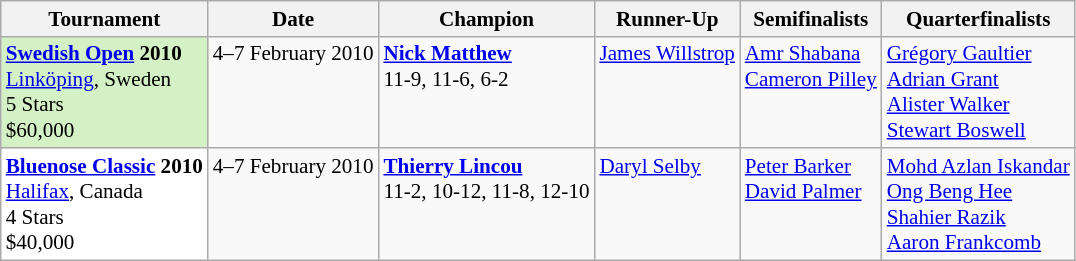<table class="wikitable" style="font-size:88%">
<tr>
<th>Tournament</th>
<th>Date</th>
<th>Champion</th>
<th>Runner-Up</th>
<th>Semifinalists</th>
<th>Quarterfinalists</th>
</tr>
<tr valign=top>
<td style="background:#D4F1C5;"><strong><a href='#'>Swedish Open</a> 2010</strong><br> <a href='#'>Linköping</a>, Sweden<br>5 Stars<br>$60,000</td>
<td>4–7 February 2010</td>
<td> <strong><a href='#'>Nick Matthew</a></strong><br>11-9, 11-6, 6-2</td>
<td> <a href='#'>James Willstrop</a></td>
<td> <a href='#'>Amr Shabana</a><br> <a href='#'>Cameron Pilley</a></td>
<td> <a href='#'>Grégory Gaultier</a><br> <a href='#'>Adrian Grant</a><br> <a href='#'>Alister Walker</a><br> <a href='#'>Stewart Boswell</a></td>
</tr>
<tr valign=top>
<td style="background:#fff;"><strong><a href='#'>Bluenose Classic</a> 2010</strong><br> <a href='#'>Halifax</a>, Canada<br>4 Stars<br>$40,000</td>
<td>4–7 February 2010</td>
<td> <strong><a href='#'>Thierry Lincou</a></strong><br>11-2, 10-12, 11-8, 12-10</td>
<td> <a href='#'>Daryl Selby</a></td>
<td> <a href='#'>Peter Barker</a><br> <a href='#'>David Palmer</a></td>
<td> <a href='#'>Mohd Azlan Iskandar</a><br> <a href='#'>Ong Beng Hee</a><br> <a href='#'>Shahier Razik</a><br> <a href='#'>Aaron Frankcomb</a></td>
</tr>
</table>
